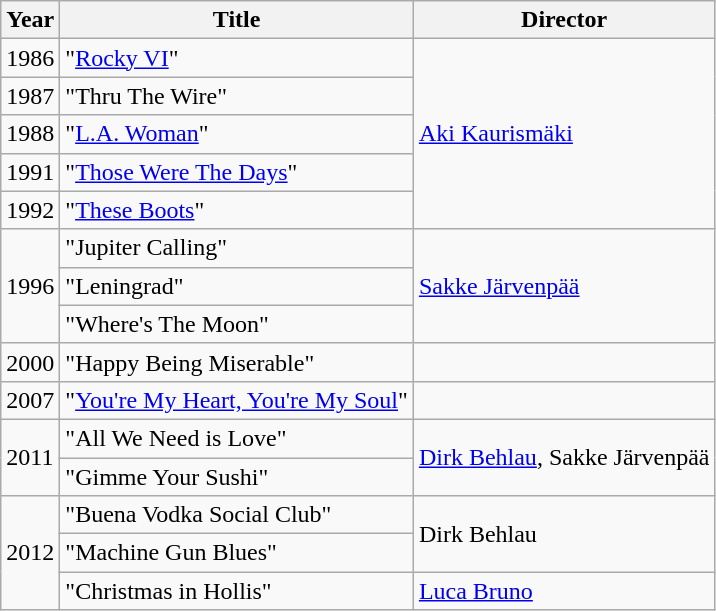<table class="wikitable">
<tr>
<th>Year</th>
<th>Title</th>
<th>Director</th>
</tr>
<tr>
<td>1986</td>
<td>"<a href='#'>Rocky VI</a>"</td>
<td rowspan="5"><a href='#'>Aki Kaurismäki</a></td>
</tr>
<tr>
<td>1987</td>
<td>"Thru The Wire"</td>
</tr>
<tr>
<td>1988</td>
<td>"<a href='#'>L.A. Woman</a>"</td>
</tr>
<tr>
<td>1991</td>
<td>"<a href='#'>Those Were The Days</a>"</td>
</tr>
<tr>
<td>1992</td>
<td>"<a href='#'>These Boots</a>"</td>
</tr>
<tr>
<td rowspan="3">1996</td>
<td>"Jupiter Calling"</td>
<td rowspan="3"><a href='#'>Sakke Järvenpää</a></td>
</tr>
<tr>
<td>"Leningrad"</td>
</tr>
<tr>
<td>"Where's The Moon"</td>
</tr>
<tr>
<td>2000</td>
<td>"Happy Being Miserable"</td>
<td></td>
</tr>
<tr>
<td>2007</td>
<td>"<a href='#'>You're My Heart, You're My Soul</a>"</td>
<td></td>
</tr>
<tr>
<td rowspan="2">2011</td>
<td>"All We Need is Love"</td>
<td rowspan="2"><a href='#'>Dirk Behlau</a>, Sakke Järvenpää</td>
</tr>
<tr>
<td>"Gimme Your Sushi"</td>
</tr>
<tr>
<td rowspan="3">2012</td>
<td>"Buena Vodka Social Club"</td>
<td rowspan="2">Dirk Behlau</td>
</tr>
<tr>
<td>"Machine Gun Blues"</td>
</tr>
<tr>
<td>"Christmas in Hollis"</td>
<td><a href='#'>Luca Bruno</a></td>
</tr>
</table>
